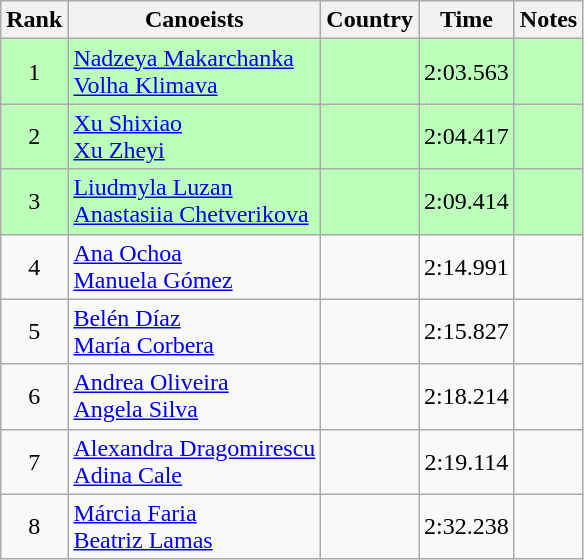<table class="wikitable" style="text-align:center">
<tr>
<th>Rank</th>
<th>Canoeists</th>
<th>Country</th>
<th>Time</th>
<th>Notes</th>
</tr>
<tr bgcolor=bbffbb>
<td>1</td>
<td align="left"><a href='#'>Nadzeya Makarchanka</a><br><a href='#'>Volha Klimava</a></td>
<td align="left"></td>
<td>2:03.563</td>
<td></td>
</tr>
<tr bgcolor=bbffbb>
<td>2</td>
<td align="left"><a href='#'>Xu Shixiao</a><br><a href='#'>Xu Zheyi</a></td>
<td align="left"></td>
<td>2:04.417</td>
<td></td>
</tr>
<tr bgcolor=bbffbb>
<td>3</td>
<td align="left"><a href='#'>Liudmyla Luzan</a><br><a href='#'>Anastasiia Chetverikova</a></td>
<td align="left"></td>
<td>2:09.414</td>
<td></td>
</tr>
<tr>
<td>4</td>
<td align="left"><a href='#'>Ana Ochoa</a><br><a href='#'>Manuela Gómez</a></td>
<td align="left"></td>
<td>2:14.991</td>
<td></td>
</tr>
<tr>
<td>5</td>
<td align="left"><a href='#'>Belén Díaz</a><br><a href='#'>María Corbera</a></td>
<td align="left"></td>
<td>2:15.827</td>
<td></td>
</tr>
<tr>
<td>6</td>
<td align="left"><a href='#'>Andrea Oliveira</a><br><a href='#'>Angela Silva</a></td>
<td align="left"></td>
<td>2:18.214</td>
<td></td>
</tr>
<tr>
<td>7</td>
<td align="left"><a href='#'>Alexandra Dragomirescu</a><br><a href='#'>Adina Cale</a></td>
<td align="left"></td>
<td>2:19.114</td>
<td></td>
</tr>
<tr>
<td>8</td>
<td align="left"><a href='#'>Márcia Faria</a><br><a href='#'>Beatriz Lamas</a></td>
<td align="left"></td>
<td>2:32.238</td>
<td></td>
</tr>
</table>
